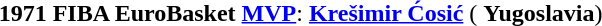<table width=95%>
<tr align=center>
<td><strong>1971 FIBA EuroBasket <a href='#'>MVP</a></strong>: <strong><a href='#'>Krešimir Ćosić</a></strong> ( <strong>Yugoslavia</strong>)</td>
</tr>
</table>
